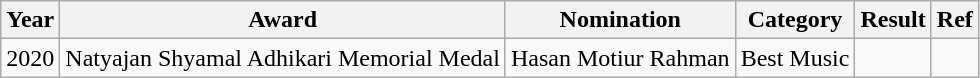<table class="wikitable">
<tr>
<th>Year</th>
<th>Award</th>
<th>Nomination</th>
<th>Category</th>
<th>Result</th>
<th>Ref</th>
</tr>
<tr>
<td>2020</td>
<td>Natyajan Shyamal Adhikari Memorial Medal</td>
<td>Hasan Motiur Rahman</td>
<td>Best Music</td>
<td></td>
<td></td>
</tr>
</table>
